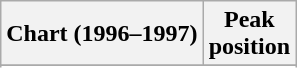<table class="wikitable sortable plainrowheaders">
<tr>
<th>Chart (1996–1997)</th>
<th>Peak<br>position</th>
</tr>
<tr>
</tr>
<tr>
</tr>
<tr>
</tr>
</table>
